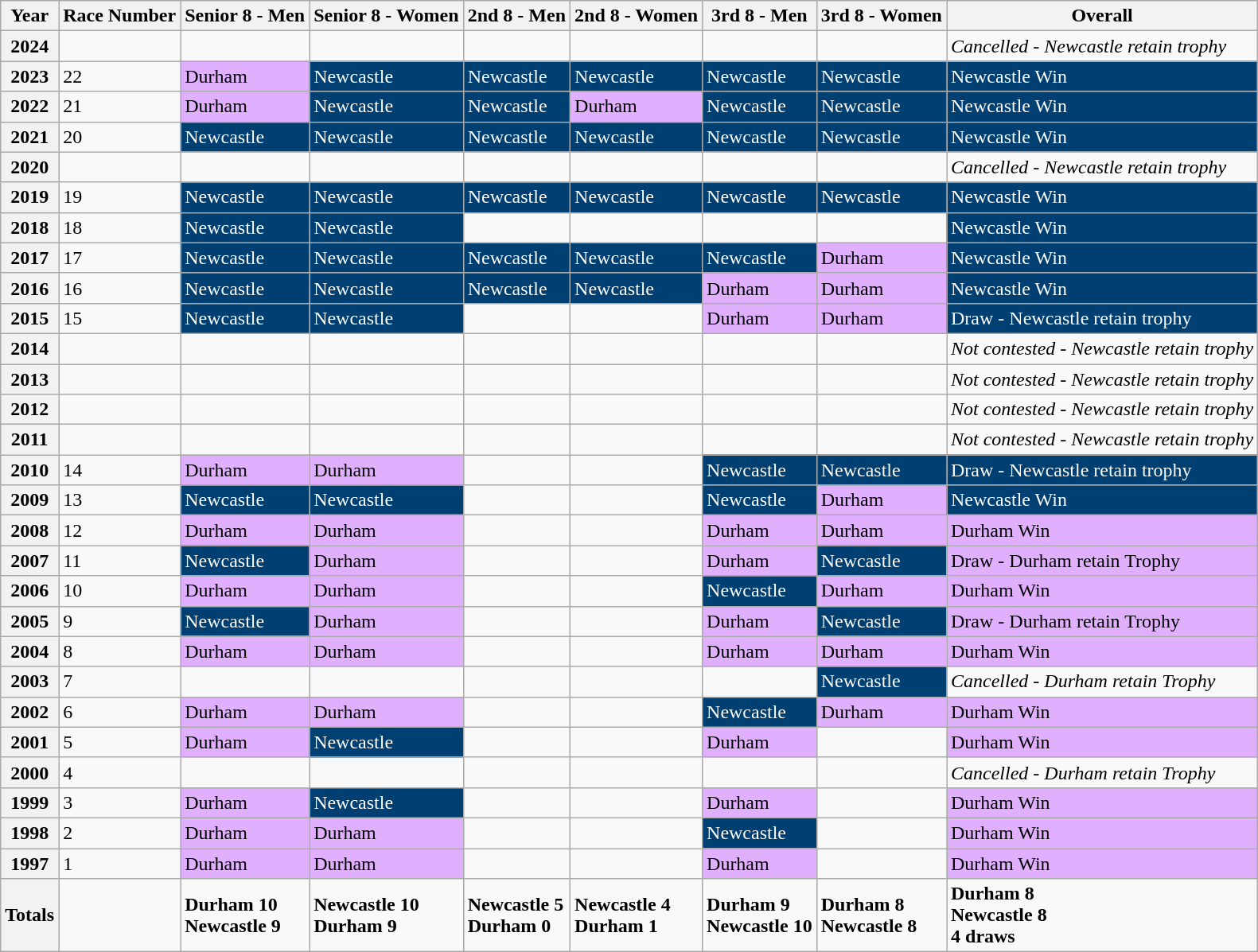<table class=wikitable>
<tr>
<th>Year</th>
<th>Race Number</th>
<th>Senior 8 - Men</th>
<th>Senior 8 - Women</th>
<th>2nd 8 - Men</th>
<th>2nd 8 - Women</th>
<th>3rd 8 - Men</th>
<th>3rd 8 - Women</th>
<th>Overall</th>
</tr>
<tr>
<th>2024</th>
<td></td>
<td></td>
<td></td>
<td></td>
<td></td>
<td></td>
<td></td>
<td><em>Cancelled - Newcastle retain trophy</em></td>
</tr>
<tr>
<th>2023</th>
<td>22</td>
<td style="background:#E0B0FF; color:#000;">Durham</td>
<td style="background:#003F72; color:white;">Newcastle</td>
<td style="background:#003F72; color:white;">Newcastle</td>
<td style="background:#003F72; color:white;">Newcastle</td>
<td style="background:#003F72; color:white;">Newcastle</td>
<td style="background:#003F72; color:white;">Newcastle</td>
<td style="background:#003F72; color:white;">Newcastle Win</td>
</tr>
<tr>
<th>2022</th>
<td>21</td>
<td style="background:#E0B0FF; color:#000;">Durham</td>
<td style="background:#003F72; color:white;">Newcastle</td>
<td style="background:#003F72; color:white;">Newcastle</td>
<td style="background:#E0B0FF; color:#000;">Durham</td>
<td style="background:#003F72; color:white;">Newcastle</td>
<td style="background:#003F72; color:white;">Newcastle</td>
<td style="background:#003F72; color:white;">Newcastle Win</td>
</tr>
<tr>
<th>2021</th>
<td>20</td>
<td style="background:#003F72; color:white;">Newcastle</td>
<td style="background:#003F72; color:white;">Newcastle</td>
<td style="background:#003F72; color:white;">Newcastle</td>
<td style="background:#003F72; color:white;">Newcastle</td>
<td style="background:#003F72; color:white;">Newcastle</td>
<td style="background:#003F72; color:white;">Newcastle</td>
<td style="background:#003F72; color:white;">Newcastle Win</td>
</tr>
<tr>
<th>2020</th>
<td></td>
<td></td>
<td></td>
<td></td>
<td></td>
<td></td>
<td></td>
<td><em>Cancelled - Newcastle retain trophy</em></td>
</tr>
<tr>
<th>2019</th>
<td>19</td>
<td style="background:#003F72; color:white;">Newcastle</td>
<td style="background:#003F72; color:white;">Newcastle</td>
<td style="background:#003F72; color:white;">Newcastle</td>
<td style="background:#003F72; color:white;">Newcastle</td>
<td style="background:#003F72; color:white;">Newcastle</td>
<td style="background:#003F72; color:white;">Newcastle</td>
<td style="background:#003F72; color:white;">Newcastle Win</td>
</tr>
<tr>
<th>2018</th>
<td>18</td>
<td style="background:#003F72; color:white;">Newcastle</td>
<td style="background:#003F72; color:white;">Newcastle</td>
<td></td>
<td></td>
<td></td>
<td></td>
<td style="background:#003F72; color:white;">Newcastle Win</td>
</tr>
<tr>
<th>2017</th>
<td>17</td>
<td style="background:#003F72; color:white;">Newcastle</td>
<td style="background:#003F72; color:white;">Newcastle</td>
<td style="background:#003F72; color:white;">Newcastle</td>
<td style="background:#003F72; color:white;">Newcastle</td>
<td style="background:#003F72; color:white;">Newcastle</td>
<td style="background:#E0B0FF; color:#000;">Durham</td>
<td style="background:#003F72; color:white;">Newcastle Win</td>
</tr>
<tr>
<th>2016</th>
<td>16</td>
<td style="background:#003F72; color:white;">Newcastle</td>
<td style="background:#003F72; color:white;">Newcastle</td>
<td style="background:#003F72; color:white;">Newcastle</td>
<td style="background:#003F72; color:white;">Newcastle</td>
<td style="background:#E0B0FF; color:#000;">Durham</td>
<td style="background:#E0B0FF; color:#000;">Durham</td>
<td style="background:#003F72; color:white;">Newcastle Win</td>
</tr>
<tr>
<th>2015</th>
<td>15</td>
<td style="background:#003F72; color:white">Newcastle</td>
<td style="background:#003F72; color:white;">Newcastle</td>
<td></td>
<td></td>
<td style="background:#E0B0FF; color:#000;">Durham</td>
<td style="background:#E0B0FF; color:#000;">Durham</td>
<td style="background:#003F72; color:white;">Draw - Newcastle retain trophy</td>
</tr>
<tr>
<th>2014</th>
<td></td>
<td></td>
<td></td>
<td></td>
<td></td>
<td></td>
<td></td>
<td><em>Not contested - Newcastle retain trophy</em></td>
</tr>
<tr>
<th>2013</th>
<td></td>
<td></td>
<td></td>
<td></td>
<td></td>
<td></td>
<td></td>
<td><em>Not contested - Newcastle retain trophy</em></td>
</tr>
<tr>
<th>2012</th>
<td></td>
<td></td>
<td></td>
<td></td>
<td></td>
<td></td>
<td></td>
<td><em>Not contested - Newcastle retain trophy</em></td>
</tr>
<tr>
<th>2011</th>
<td></td>
<td></td>
<td></td>
<td></td>
<td></td>
<td></td>
<td></td>
<td><em>Not contested - Newcastle retain trophy</em></td>
</tr>
<tr>
<th>2010</th>
<td>14</td>
<td style="background:#E0B0FF; color:#000;">Durham</td>
<td style="background:#E0B0FF; color:#000;">Durham</td>
<td></td>
<td></td>
<td style="background:#003F72; color:white">Newcastle</td>
<td style="background:#003F72; color:white">Newcastle</td>
<td style="background:#003F72; color:white;">Draw - Newcastle retain trophy</td>
</tr>
<tr>
<th>2009</th>
<td>13</td>
<td style="background:#003F72; color:white">Newcastle</td>
<td style="background:#003F72; color:white">Newcastle</td>
<td></td>
<td></td>
<td style="background:#003F72; color:white">Newcastle</td>
<td style="background:#E0B0FF; color:#000;">Durham</td>
<td style="background:#003F72; color:white;">Newcastle Win</td>
</tr>
<tr>
<th>2008</th>
<td>12</td>
<td style="background:#E0B0FF; color:#000;">Durham</td>
<td style="background:#E0B0FF; color:#000;">Durham</td>
<td></td>
<td></td>
<td style="background:#E0B0FF; color:#000;">Durham</td>
<td style="background:#E0B0FF; color:#000;">Durham</td>
<td style="background:#E0B0FF; color:#000;">Durham Win</td>
</tr>
<tr>
<th>2007</th>
<td>11</td>
<td style="background:#003F72; color:white">Newcastle</td>
<td style="background:#E0B0FF; color:#000;">Durham</td>
<td></td>
<td></td>
<td style="background:#E0B0FF; color:#000;">Durham</td>
<td style="background:#003F72; color:white">Newcastle</td>
<td style="background:#E0B0FF; color:#000;">Draw - Durham retain Trophy</td>
</tr>
<tr>
<th>2006</th>
<td>10</td>
<td style="background:#E0B0FF; color:#000;">Durham</td>
<td style="background:#E0B0FF; color:#000;">Durham</td>
<td></td>
<td></td>
<td style="background:#003F72; color:white">Newcastle</td>
<td style="background:#E0B0FF; color:#000;">Durham</td>
<td style="background:#E0B0FF; color:#000;">Durham Win</td>
</tr>
<tr>
<th>2005</th>
<td>9</td>
<td style="background:#003F72; color:white">Newcastle</td>
<td style="background:#E0B0FF; color:#000;">Durham</td>
<td></td>
<td></td>
<td style="background:#E0B0FF; color:#000;">Durham</td>
<td style="background:#003F72; color:white">Newcastle</td>
<td style="background:#E0B0FF; color:#000;">Draw - Durham retain Trophy</td>
</tr>
<tr>
<th>2004</th>
<td>8</td>
<td style="background:#E0B0FF; color:#000;">Durham</td>
<td style="background:#E0B0FF; color:#000;">Durham</td>
<td></td>
<td></td>
<td style="background:#E0B0FF; color:#000;">Durham</td>
<td style="background:#E0B0FF; color:#000;">Durham</td>
<td style="background:#E0B0FF; color:#000;">Durham Win</td>
</tr>
<tr>
<th>2003</th>
<td>7</td>
<td></td>
<td></td>
<td></td>
<td></td>
<td></td>
<td style="background:#003F72; color:white">Newcastle</td>
<td><em>Cancelled - Durham retain Trophy</em></td>
</tr>
<tr>
<th>2002</th>
<td>6</td>
<td style="background:#E0B0FF; color:#000;">Durham</td>
<td style="background:#E0B0FF; color:#000;">Durham</td>
<td></td>
<td></td>
<td style="background:#003F72; color:white">Newcastle</td>
<td style="background:#E0B0FF; color:#000;">Durham</td>
<td style="background:#E0B0FF; color:#000;">Durham Win</td>
</tr>
<tr>
<th>2001</th>
<td>5</td>
<td style="background:#E0B0FF; color:#000;">Durham</td>
<td style="background:#003F72; color:white">Newcastle</td>
<td></td>
<td></td>
<td style="background:#E0B0FF; color:#000;">Durham</td>
<td></td>
<td style="background:#E0B0FF; color:#000;">Durham Win</td>
</tr>
<tr>
<th>2000</th>
<td>4</td>
<td></td>
<td></td>
<td></td>
<td></td>
<td></td>
<td></td>
<td><em>Cancelled - Durham retain Trophy</em></td>
</tr>
<tr>
<th>1999</th>
<td>3</td>
<td style="background:#E0B0FF; color:#000;">Durham</td>
<td style="background:#003F72; color:white">Newcastle</td>
<td></td>
<td></td>
<td style="background:#E0B0FF; color:#000;">Durham</td>
<td></td>
<td style="background:#E0B0FF; color:#000;">Durham Win</td>
</tr>
<tr>
<th>1998</th>
<td>2</td>
<td style="background:#E0B0FF; color:#000;">Durham</td>
<td style="background:#E0B0FF; color:#000;">Durham</td>
<td></td>
<td></td>
<td style="background:#003F72; color:white">Newcastle</td>
<td></td>
<td style="background:#E0B0FF; color:#000;">Durham Win</td>
</tr>
<tr>
<th>1997</th>
<td>1</td>
<td style="background:#E0B0FF; color:#000;">Durham</td>
<td style="background:#E0B0FF; color:#000;">Durham</td>
<td></td>
<td></td>
<td style="background:#E0B0FF; color:#000;">Durham</td>
<td></td>
<td style="background:#E0B0FF; color:#000;">Durham Win</td>
</tr>
<tr style=font-weight:bold>
<th>Totals</th>
<td></td>
<td>Durham 10<br>Newcastle 9</td>
<td>Newcastle 10<br>Durham 9</td>
<td>Newcastle 5<br>Durham 0</td>
<td>Newcastle 4<br>Durham 1</td>
<td>Durham 9<br>Newcastle 10</td>
<td>Durham 8<br>Newcastle 8</td>
<td>Durham 8<br>Newcastle 8<br>4 draws</td>
</tr>
</table>
